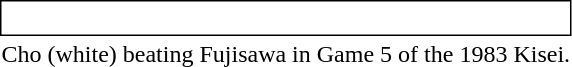<table style="margin:1em;">
<tr>
<td style="border: solid thin; padding: 2px;"><br></td>
</tr>
<tr>
<td style="text-align:center">Cho (white) beating Fujisawa in Game 5 of the 1983 Kisei.</td>
</tr>
</table>
